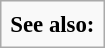<table class="infobox" style="font-size: 95%">
<tr>
<td><strong>See also:</strong><br></td>
</tr>
</table>
